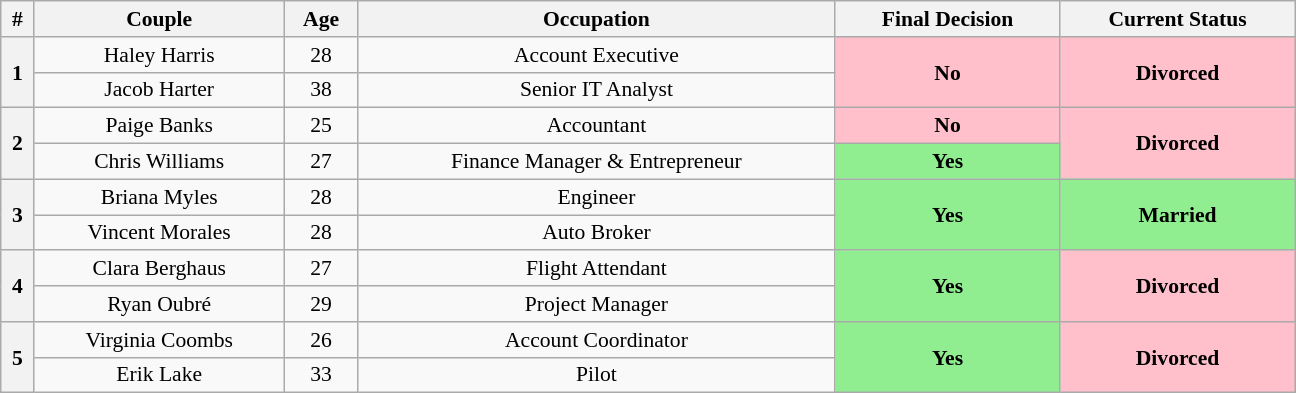<table class="wikitable plainrowheaders" style="text-align:center; font-size:90%; width:60em;">
<tr>
<th>#</th>
<th>Couple</th>
<th>Age</th>
<th>Occupation</th>
<th>Final Decision</th>
<th>Current Status</th>
</tr>
<tr>
<th rowspan="2">1</th>
<td>Haley Harris</td>
<td>28</td>
<td>Account Executive</td>
<th rowspan="2" style="background:pink;">No</th>
<th rowspan="2" style="background:pink;">Divorced</th>
</tr>
<tr>
<td>Jacob Harter</td>
<td>38</td>
<td>Senior IT Analyst</td>
</tr>
<tr>
<th rowspan="2">2</th>
<td>Paige Banks</td>
<td>25</td>
<td>Accountant</td>
<th style="background:pink;">No</th>
<th rowspan="2" style="background:pink;">Divorced</th>
</tr>
<tr>
<td>Chris Williams</td>
<td>27</td>
<td>Finance Manager & Entrepreneur</td>
<th style="background:lightgreen;">Yes</th>
</tr>
<tr>
<th rowspan="2">3</th>
<td>Briana Myles</td>
<td>28</td>
<td>Engineer</td>
<th rowspan="2" style="background:lightgreen;">Yes</th>
<th rowspan="2" style="background:lightgreen;">Married</th>
</tr>
<tr>
<td>Vincent Morales</td>
<td>28</td>
<td>Auto Broker</td>
</tr>
<tr>
<th rowspan="2">4</th>
<td>Clara Berghaus</td>
<td>27</td>
<td>Flight Attendant</td>
<th rowspan="2" style="background:lightgreen;">Yes</th>
<th rowspan="2" style="background:pink;">Divorced</th>
</tr>
<tr>
<td>Ryan Oubré</td>
<td>29</td>
<td>Project Manager</td>
</tr>
<tr>
<th rowspan="2">5</th>
<td>Virginia Coombs</td>
<td>26</td>
<td>Account Coordinator</td>
<th rowspan="2" style="background:lightgreen;">Yes</th>
<th rowspan="2" style="background:pink;">Divorced</th>
</tr>
<tr>
<td>Erik Lake</td>
<td>33</td>
<td>Pilot</td>
</tr>
</table>
